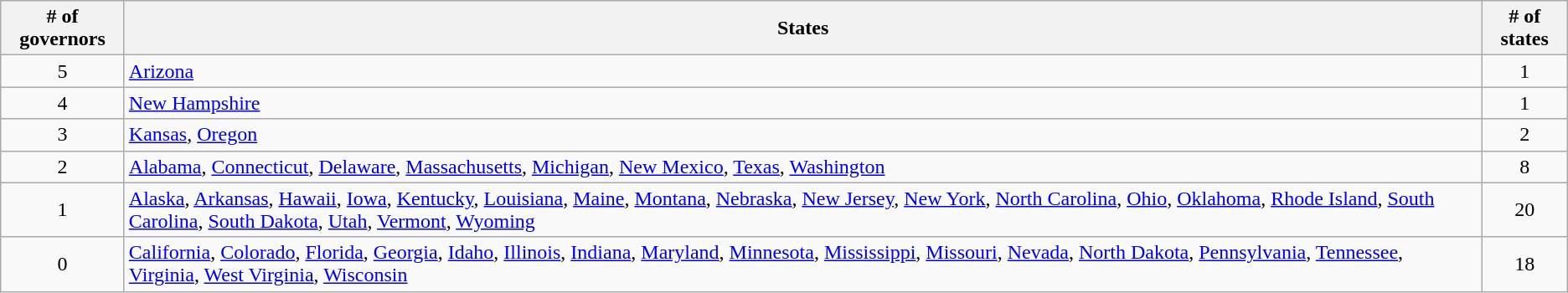<table class="wikitable sortable">
<tr>
<th># of governors</th>
<th>States</th>
<th># of states</th>
</tr>
<tr>
<td align="center">5</td>
<td><a href='#'>Arizona</a></td>
<td align="center">1</td>
</tr>
<tr>
<td align="center">4</td>
<td><a href='#'>New Hampshire</a></td>
<td align="center">1</td>
</tr>
<tr>
<td align="center">3</td>
<td><a href='#'>Kansas</a>, <a href='#'>Oregon</a></td>
<td align="center">2</td>
</tr>
<tr>
<td align="center">2</td>
<td><a href='#'>Alabama</a>, <a href='#'>Connecticut</a>, <a href='#'>Delaware</a>, <a href='#'>Massachusetts</a>, <a href='#'>Michigan</a>, <a href='#'>New Mexico</a>, <a href='#'>Texas</a>, <a href='#'>Washington</a></td>
<td align="center">8</td>
</tr>
<tr>
<td align="center">1</td>
<td><a href='#'>Alaska</a>, <a href='#'>Arkansas</a>, <a href='#'>Hawaii</a>, <a href='#'>Iowa</a>, <a href='#'>Kentucky</a>, <a href='#'>Louisiana</a>, <a href='#'>Maine</a>, <a href='#'>Montana</a>, <a href='#'>Nebraska</a>, <a href='#'>New Jersey</a>, <a href='#'>New York</a>, <a href='#'>North Carolina</a>, <a href='#'>Ohio</a>, <a href='#'>Oklahoma</a>, <a href='#'>Rhode Island</a>, <a href='#'>South Carolina</a>, <a href='#'>South Dakota</a>, <a href='#'>Utah</a>, <a href='#'>Vermont</a>, <a href='#'>Wyoming</a></td>
<td align="center">20</td>
</tr>
<tr>
<td align="center">0</td>
<td><a href='#'>California</a>, <a href='#'>Colorado</a>, <a href='#'>Florida</a>, <a href='#'>Georgia</a>, <a href='#'>Idaho</a>, <a href='#'>Illinois</a>, <a href='#'>Indiana</a>, <a href='#'>Maryland</a>, <a href='#'>Minnesota</a>, <a href='#'>Mississippi</a>, <a href='#'>Missouri</a>, <a href='#'>Nevada</a>, <a href='#'>North Dakota</a>, <a href='#'>Pennsylvania</a>, <a href='#'>Tennessee</a>, <a href='#'>Virginia</a>, <a href='#'>West Virginia</a>, <a href='#'>Wisconsin</a></td>
<td align="center">18</td>
</tr>
</table>
